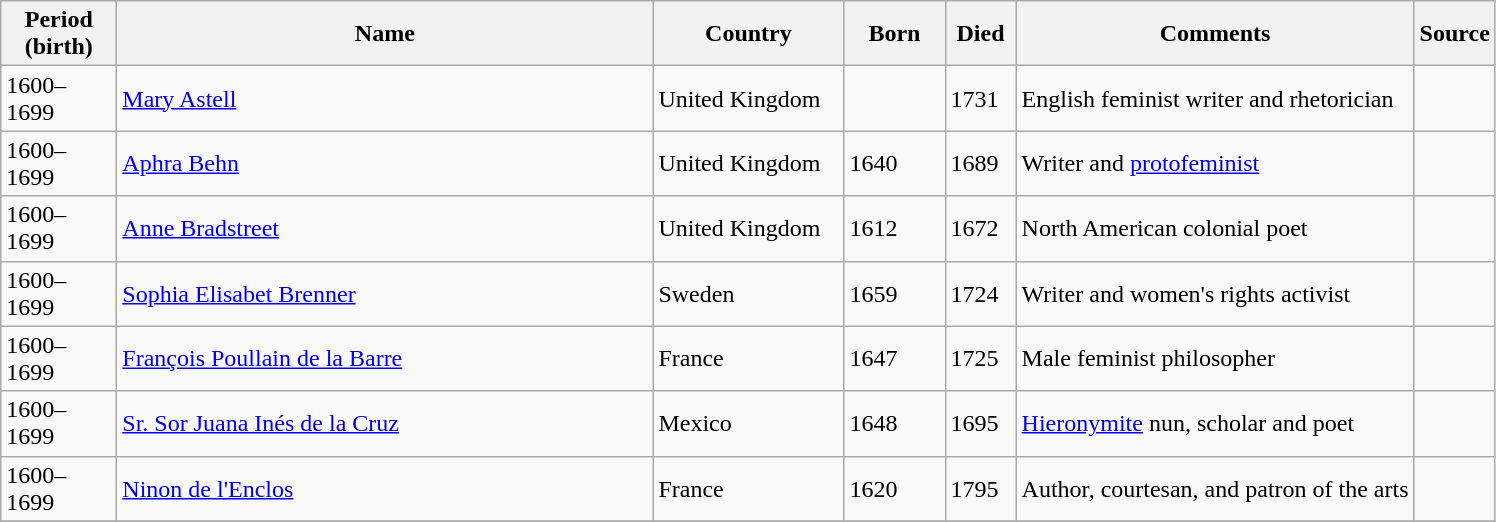<table class="wikitable sortable plainrowheaders">
<tr>
<th width="70">Period (birth)</th>
<th width="350">Name</th>
<th width="120">Country</th>
<th width="60">Born</th>
<th width="40">Died</th>
<th class=width="600px">Comments</th>
<th class=width="20px">Source</th>
</tr>
<tr>
<td>1600–1699</td>
<td data-sort-value="Astell, Mary"><a href='#'>Mary Astell</a></td>
<td>United Kingdom</td>
<td data-sort-value="1666"></td>
<td>1731</td>
<td>English feminist writer and rhetorician</td>
<td></td>
</tr>
<tr>
<td>1600–1699</td>
<td data-sort-value="Behn, Aphra"><a href='#'>Aphra Behn</a></td>
<td>United Kingdom</td>
<td>1640</td>
<td>1689</td>
<td>Writer and <a href='#'>protofeminist</a></td>
<td></td>
</tr>
<tr>
<td>1600–1699</td>
<td data-sort-value="Bradstreet, Anne"><a href='#'>Anne Bradstreet</a></td>
<td>United Kingdom</td>
<td>1612</td>
<td>1672</td>
<td>North American colonial poet</td>
<td></td>
</tr>
<tr>
<td>1600–1699</td>
<td data-sort-value="Brenner, Sophia Elisabet"><a href='#'>Sophia Elisabet Brenner</a></td>
<td>Sweden</td>
<td>1659</td>
<td>1724</td>
<td>Writer and women's rights activist</td>
<td></td>
</tr>
<tr>
<td>1600–1699</td>
<td data-sort-value="de la Barre, François Poullain "><a href='#'>François Poullain de la Barre</a></td>
<td>France</td>
<td>1647</td>
<td>1725</td>
<td>Male feminist philosopher</td>
<td></td>
</tr>
<tr>
<td>1600–1699</td>
<td data-sort-value="de la Cruz, Sor Juana Inés"><a href='#'>Sr. Sor Juana Inés de la Cruz</a></td>
<td>Mexico</td>
<td>1648</td>
<td>1695</td>
<td><a href='#'>Hieronymite</a> nun, scholar and poet</td>
<td></td>
</tr>
<tr>
<td>1600–1699</td>
<td data-sort-value="Ninon de l'Enclos"><a href='#'>Ninon de l'Enclos</a></td>
<td>France</td>
<td>1620</td>
<td>1795</td>
<td>Author, courtesan, and patron of the arts</td>
<td></td>
</tr>
<tr>
</tr>
</table>
